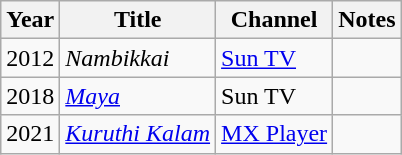<table class="wikitable">
<tr>
<th>Year</th>
<th>Title</th>
<th>Channel</th>
<th>Notes</th>
</tr>
<tr>
<td>2012</td>
<td><em>Nambikkai</em></td>
<td><a href='#'>Sun TV</a></td>
<td></td>
</tr>
<tr>
<td>2018</td>
<td><em><a href='#'>Maya</a></em></td>
<td>Sun TV</td>
<td></td>
</tr>
<tr>
<td>2021</td>
<td><em><a href='#'>Kuruthi Kalam</a></em></td>
<td><a href='#'>MX Player</a></td>
<td></td>
</tr>
</table>
